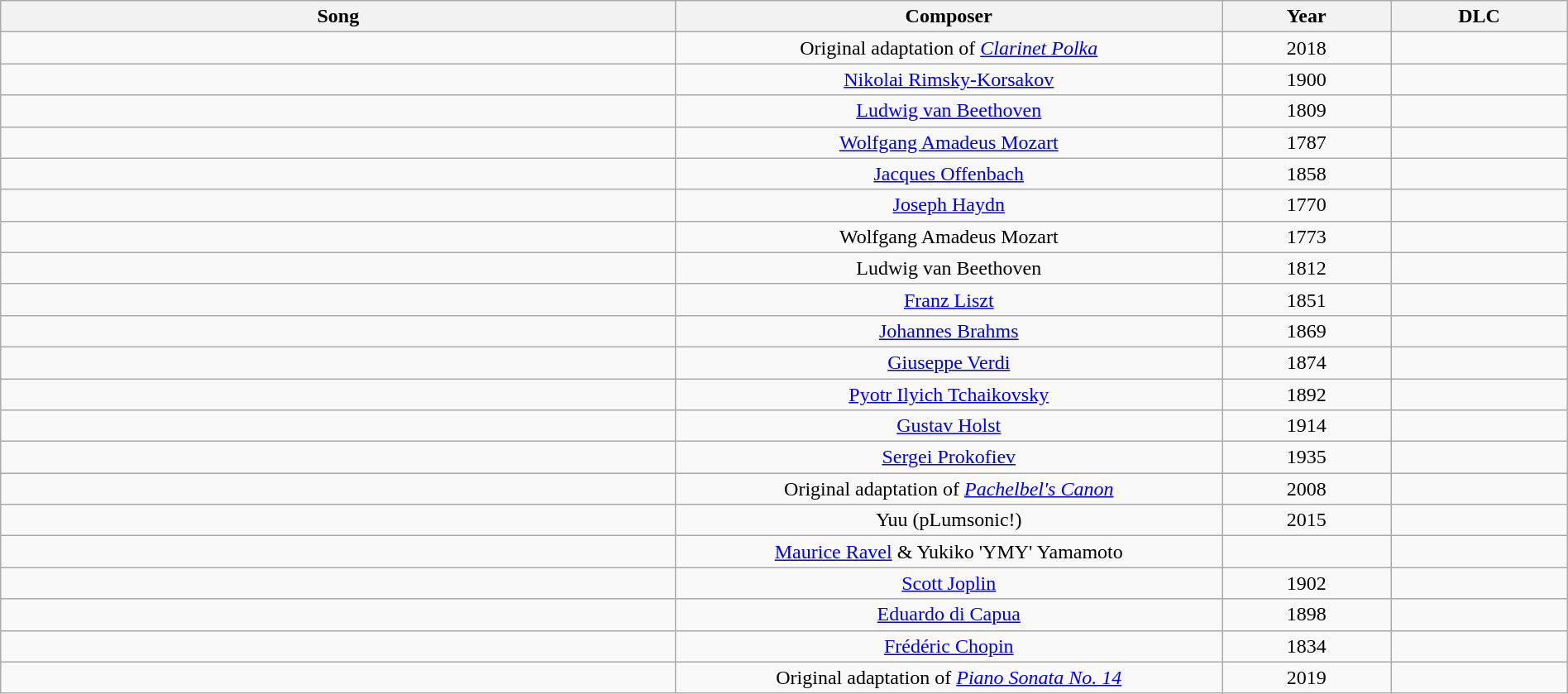<table class="wikitable sortable" style="text-align:center; width:100%;">
<tr>
<th scope="col" style="width:150px;">Song</th>
<th scope="col" style="width:120px;">Composer</th>
<th scope="col" style="width:30px;">Year</th>
<th scope="col" style="width:30px;">DLC</th>
</tr>
<tr>
<td></td>
<td>Original adaptation of <em><a href='#'>Clarinet Polka</a></em></td>
<td>2018</td>
<td></td>
</tr>
<tr>
<td></td>
<td><a href='#'>Nikolai Rimsky-Korsakov</a></td>
<td>1900</td>
<td></td>
</tr>
<tr>
<td></td>
<td><a href='#'>Ludwig van Beethoven</a></td>
<td>1809</td>
<td></td>
</tr>
<tr>
<td></td>
<td><a href='#'>Wolfgang Amadeus Mozart</a></td>
<td>1787</td>
<td></td>
</tr>
<tr>
<td></td>
<td><a href='#'>Jacques Offenbach</a></td>
<td>1858</td>
<td></td>
</tr>
<tr>
<td></td>
<td><a href='#'>Joseph Haydn</a></td>
<td>1770</td>
<td></td>
</tr>
<tr>
<td></td>
<td>Wolfgang Amadeus Mozart</td>
<td>1773</td>
<td></td>
</tr>
<tr>
<td></td>
<td>Ludwig van Beethoven</td>
<td>1812</td>
<td></td>
</tr>
<tr>
<td></td>
<td><a href='#'>Franz Liszt</a></td>
<td>1851</td>
<td></td>
</tr>
<tr>
<td></td>
<td><a href='#'>Johannes Brahms</a></td>
<td>1869</td>
<td></td>
</tr>
<tr>
<td></td>
<td><a href='#'>Giuseppe Verdi</a></td>
<td>1874</td>
<td></td>
</tr>
<tr>
<td></td>
<td><a href='#'>Pyotr Ilyich Tchaikovsky</a></td>
<td>1892</td>
<td></td>
</tr>
<tr>
<td></td>
<td><a href='#'>Gustav Holst</a></td>
<td>1914</td>
<td></td>
</tr>
<tr>
<td></td>
<td><a href='#'>Sergei Prokofiev</a></td>
<td>1935</td>
<td></td>
</tr>
<tr>
<td></td>
<td>Original adaptation of <em><a href='#'>Pachelbel's Canon</a></em></td>
<td>2008</td>
<td></td>
</tr>
<tr>
<td></td>
<td>Yuu (pLumsonic!)</td>
<td>2015</td>
<td></td>
</tr>
<tr>
<td></td>
<td><a href='#'>Maurice Ravel</a> & Yukiko 'YMY' Yamamoto</td>
<td></td>
<td></td>
</tr>
<tr>
<td></td>
<td><a href='#'>Scott Joplin</a></td>
<td>1902</td>
<td></td>
</tr>
<tr>
<td></td>
<td><a href='#'>Eduardo di Capua</a></td>
<td>1898</td>
<td></td>
</tr>
<tr>
<td></td>
<td><a href='#'>Frédéric Chopin</a></td>
<td>1834</td>
<td></td>
</tr>
<tr>
<td></td>
<td>Original adaptation of <em><a href='#'>Piano Sonata No. 14</a></em></td>
<td>2019</td>
<td></td>
</tr>
</table>
